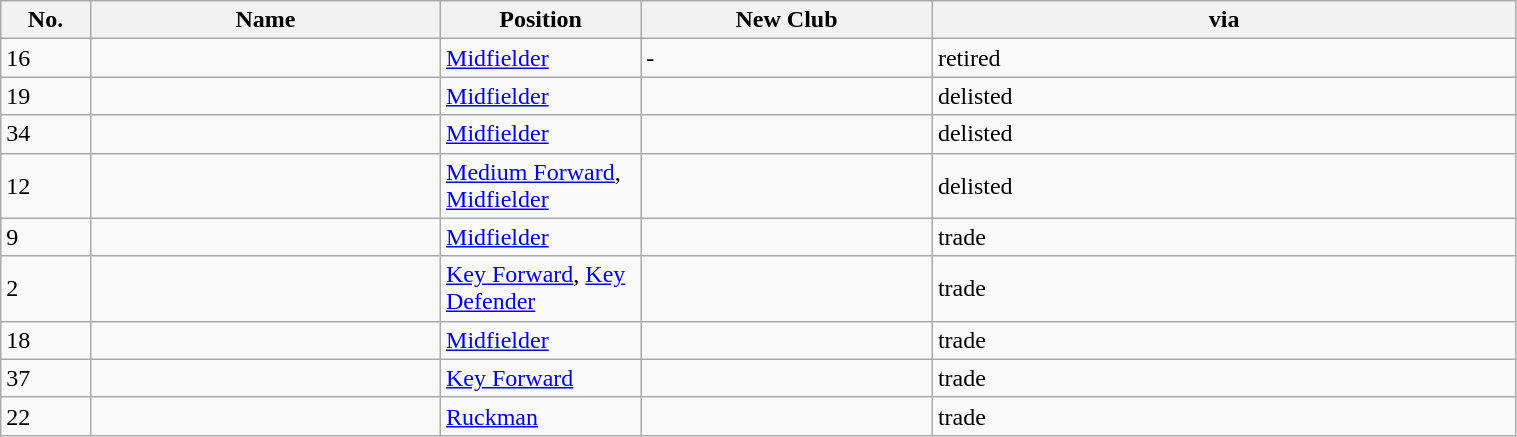<table class="wikitable sortable" style="width:80%;">
<tr>
<th width="1%">No.</th>
<th width="6%">Name</th>
<th width="2%">Position</th>
<th width="5%">New Club</th>
<th width="10%">via</th>
</tr>
<tr>
<td align="left">16</td>
<td></td>
<td><a href='#'>Midfielder</a></td>
<td>-</td>
<td>retired</td>
</tr>
<tr>
<td>19</td>
<td></td>
<td><a href='#'>Midfielder</a></td>
<td></td>
<td>delisted</td>
</tr>
<tr>
<td>34</td>
<td></td>
<td><a href='#'>Midfielder</a></td>
<td></td>
<td>delisted</td>
</tr>
<tr>
<td>12</td>
<td></td>
<td><a href='#'>Medium Forward</a>, <a href='#'>Midfielder</a></td>
<td></td>
<td>delisted</td>
</tr>
<tr>
<td>9</td>
<td></td>
<td><a href='#'>Midfielder</a></td>
<td></td>
<td>trade</td>
</tr>
<tr>
<td>2</td>
<td></td>
<td><a href='#'>Key Forward</a>, <a href='#'>Key Defender</a></td>
<td></td>
<td>trade</td>
</tr>
<tr>
<td>18</td>
<td></td>
<td><a href='#'>Midfielder</a></td>
<td></td>
<td>trade</td>
</tr>
<tr>
<td>37</td>
<td></td>
<td><a href='#'>Key Forward</a></td>
<td></td>
<td>trade</td>
</tr>
<tr>
<td>22</td>
<td></td>
<td><a href='#'>Ruckman</a></td>
<td></td>
<td>trade</td>
</tr>
</table>
